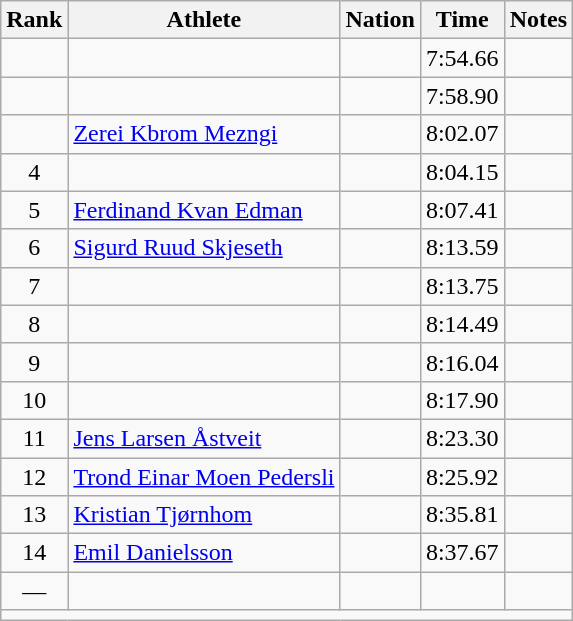<table class="wikitable sortable" style="text-align:center;">
<tr>
<th scope="col" style="width: 10px;">Rank</th>
<th scope="col">Athlete</th>
<th scope="col">Nation</th>
<th scope="col">Time</th>
<th scope="col">Notes</th>
</tr>
<tr>
<td></td>
<td align=left></td>
<td align=left></td>
<td>7:54.66</td>
<td></td>
</tr>
<tr>
<td></td>
<td align=left></td>
<td align=left></td>
<td>7:58.90</td>
<td></td>
</tr>
<tr>
<td></td>
<td align=left><a href='#'>Zerei Kbrom Mezngi</a></td>
<td align=left></td>
<td>8:02.07</td>
<td></td>
</tr>
<tr>
<td>4</td>
<td align=left></td>
<td align=left></td>
<td>8:04.15</td>
<td></td>
</tr>
<tr>
<td>5</td>
<td align=left><a href='#'>Ferdinand Kvan Edman</a></td>
<td align=left></td>
<td>8:07.41</td>
<td></td>
</tr>
<tr>
<td>6</td>
<td align=left><a href='#'>Sigurd Ruud Skjeseth</a></td>
<td align=left></td>
<td>8:13.59</td>
<td></td>
</tr>
<tr>
<td>7</td>
<td align=left></td>
<td align=left></td>
<td>8:13.75</td>
<td></td>
</tr>
<tr>
<td>8</td>
<td align=left></td>
<td align=left></td>
<td>8:14.49</td>
<td></td>
</tr>
<tr>
<td>9</td>
<td align=left></td>
<td align=left></td>
<td>8:16.04</td>
<td></td>
</tr>
<tr>
<td>10</td>
<td align=left></td>
<td align=left></td>
<td>8:17.90</td>
<td></td>
</tr>
<tr>
<td>11</td>
<td align=left><a href='#'>Jens Larsen Åstveit</a></td>
<td align=left></td>
<td>8:23.30</td>
<td></td>
</tr>
<tr>
<td>12</td>
<td align=left><a href='#'>Trond Einar Moen Pedersli</a></td>
<td align=left></td>
<td>8:25.92</td>
<td></td>
</tr>
<tr>
<td>13</td>
<td align=left><a href='#'>Kristian Tjørnhom</a></td>
<td align=left></td>
<td>8:35.81</td>
<td></td>
</tr>
<tr>
<td>14</td>
<td align=left><a href='#'>Emil Danielsson</a></td>
<td align=left></td>
<td>8:37.67</td>
<td></td>
</tr>
<tr>
<td>—</td>
<td align=left></td>
<td align=left></td>
<td></td>
<td></td>
</tr>
<tr class="sortbottom">
<td colspan="5"></td>
</tr>
</table>
